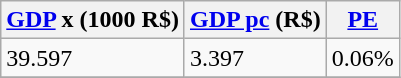<table class="wikitable" border="1">
<tr>
<th><a href='#'>GDP</a> x (1000 R$)</th>
<th><a href='#'>GDP pc</a> (R$)</th>
<th><a href='#'>PE</a></th>
</tr>
<tr>
<td>39.597</td>
<td>3.397</td>
<td>0.06%</td>
</tr>
<tr>
</tr>
</table>
